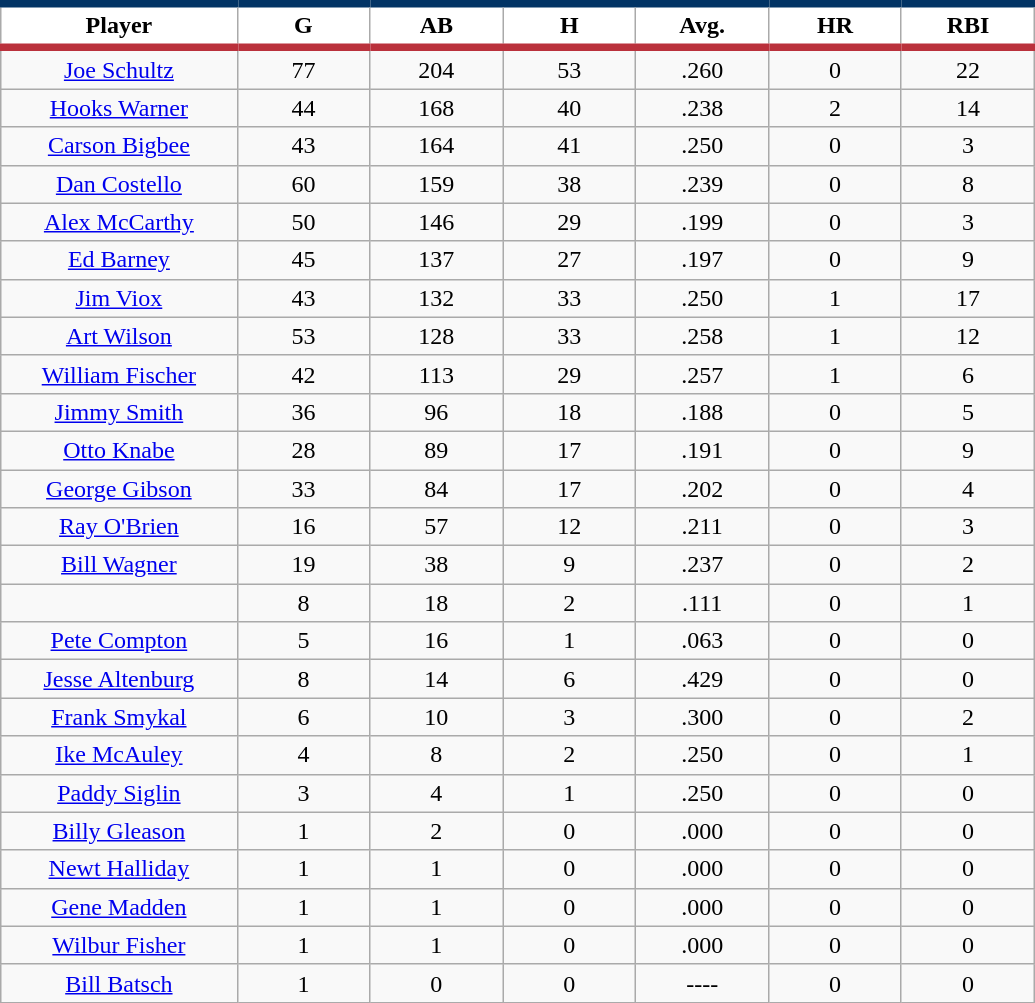<table class="wikitable sortable">
<tr>
<th style="background:#FFFFFF; border-top:#023465 5px solid; border-bottom:#ba313c 5px solid;" width="16%">Player</th>
<th style="background:#FFFFFF; border-top:#023465 5px solid; border-bottom:#ba313c 5px solid;" width="9%">G</th>
<th style="background:#FFFFFF; border-top:#023465 5px solid; border-bottom:#ba313c 5px solid;" width="9%">AB</th>
<th style="background:#FFFFFF; border-top:#023465 5px solid; border-bottom:#ba313c 5px solid;" width="9%">H</th>
<th style="background:#FFFFFF; border-top:#023465 5px solid; border-bottom:#ba313c 5px solid;" width="9%">Avg.</th>
<th style="background:#FFFFFF; border-top:#023465 5px solid; border-bottom:#ba313c 5px solid;" width="9%">HR</th>
<th style="background:#FFFFFF; border-top:#023465 5px solid; border-bottom:#ba313c 5px solid;" width="9%">RBI</th>
</tr>
<tr align="center">
<td><a href='#'>Joe Schultz</a></td>
<td>77</td>
<td>204</td>
<td>53</td>
<td>.260</td>
<td>0</td>
<td>22</td>
</tr>
<tr align=center>
<td><a href='#'>Hooks Warner</a></td>
<td>44</td>
<td>168</td>
<td>40</td>
<td>.238</td>
<td>2</td>
<td>14</td>
</tr>
<tr align=center>
<td><a href='#'>Carson Bigbee</a></td>
<td>43</td>
<td>164</td>
<td>41</td>
<td>.250</td>
<td>0</td>
<td>3</td>
</tr>
<tr align=center>
<td><a href='#'>Dan Costello</a></td>
<td>60</td>
<td>159</td>
<td>38</td>
<td>.239</td>
<td>0</td>
<td>8</td>
</tr>
<tr align=center>
<td><a href='#'>Alex McCarthy</a></td>
<td>50</td>
<td>146</td>
<td>29</td>
<td>.199</td>
<td>0</td>
<td>3</td>
</tr>
<tr align=center>
<td><a href='#'>Ed Barney</a></td>
<td>45</td>
<td>137</td>
<td>27</td>
<td>.197</td>
<td>0</td>
<td>9</td>
</tr>
<tr align=center>
<td><a href='#'>Jim Viox</a></td>
<td>43</td>
<td>132</td>
<td>33</td>
<td>.250</td>
<td>1</td>
<td>17</td>
</tr>
<tr align=center>
<td><a href='#'>Art Wilson</a></td>
<td>53</td>
<td>128</td>
<td>33</td>
<td>.258</td>
<td>1</td>
<td>12</td>
</tr>
<tr align=center>
<td><a href='#'>William Fischer</a></td>
<td>42</td>
<td>113</td>
<td>29</td>
<td>.257</td>
<td>1</td>
<td>6</td>
</tr>
<tr align=center>
<td><a href='#'>Jimmy Smith</a></td>
<td>36</td>
<td>96</td>
<td>18</td>
<td>.188</td>
<td>0</td>
<td>5</td>
</tr>
<tr align=center>
<td><a href='#'>Otto Knabe</a></td>
<td>28</td>
<td>89</td>
<td>17</td>
<td>.191</td>
<td>0</td>
<td>9</td>
</tr>
<tr align=center>
<td><a href='#'>George Gibson</a></td>
<td>33</td>
<td>84</td>
<td>17</td>
<td>.202</td>
<td>0</td>
<td>4</td>
</tr>
<tr align=center>
<td><a href='#'>Ray O'Brien</a></td>
<td>16</td>
<td>57</td>
<td>12</td>
<td>.211</td>
<td>0</td>
<td>3</td>
</tr>
<tr align=center>
<td><a href='#'>Bill Wagner</a></td>
<td>19</td>
<td>38</td>
<td>9</td>
<td>.237</td>
<td>0</td>
<td>2</td>
</tr>
<tr align=center>
<td></td>
<td>8</td>
<td>18</td>
<td>2</td>
<td>.111</td>
<td>0</td>
<td>1</td>
</tr>
<tr align="center">
<td><a href='#'>Pete Compton</a></td>
<td>5</td>
<td>16</td>
<td>1</td>
<td>.063</td>
<td>0</td>
<td>0</td>
</tr>
<tr align=center>
<td><a href='#'>Jesse Altenburg</a></td>
<td>8</td>
<td>14</td>
<td>6</td>
<td>.429</td>
<td>0</td>
<td>0</td>
</tr>
<tr align=center>
<td><a href='#'>Frank Smykal</a></td>
<td>6</td>
<td>10</td>
<td>3</td>
<td>.300</td>
<td>0</td>
<td>2</td>
</tr>
<tr align=center>
<td><a href='#'>Ike McAuley</a></td>
<td>4</td>
<td>8</td>
<td>2</td>
<td>.250</td>
<td>0</td>
<td>1</td>
</tr>
<tr align=center>
<td><a href='#'>Paddy Siglin</a></td>
<td>3</td>
<td>4</td>
<td>1</td>
<td>.250</td>
<td>0</td>
<td>0</td>
</tr>
<tr align=center>
<td><a href='#'>Billy Gleason</a></td>
<td>1</td>
<td>2</td>
<td>0</td>
<td>.000</td>
<td>0</td>
<td>0</td>
</tr>
<tr align=center>
<td><a href='#'>Newt Halliday</a></td>
<td>1</td>
<td>1</td>
<td>0</td>
<td>.000</td>
<td>0</td>
<td>0</td>
</tr>
<tr align=center>
<td><a href='#'>Gene Madden</a></td>
<td>1</td>
<td>1</td>
<td>0</td>
<td>.000</td>
<td>0</td>
<td>0</td>
</tr>
<tr align=center>
<td><a href='#'>Wilbur Fisher</a></td>
<td>1</td>
<td>1</td>
<td>0</td>
<td>.000</td>
<td>0</td>
<td>0</td>
</tr>
<tr align=center>
<td><a href='#'>Bill Batsch</a></td>
<td>1</td>
<td>0</td>
<td>0</td>
<td>----</td>
<td>0</td>
<td>0</td>
</tr>
</table>
